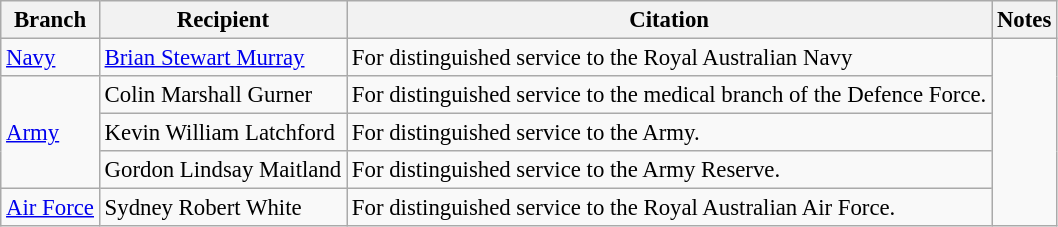<table class="wikitable" style="font-size:95%;">
<tr>
<th>Branch</th>
<th>Recipient</th>
<th>Citation</th>
<th>Notes</th>
</tr>
<tr>
<td><a href='#'>Navy</a></td>
<td> <a href='#'>Brian Stewart Murray</a> </td>
<td>For distinguished service to the Royal Australian Navy</td>
<td rowspan=5></td>
</tr>
<tr>
<td rowspan=3><a href='#'>Army</a></td>
<td> Colin Marshall Gurner </td>
<td>For distinguished service to the medical branch of the Defence Force.</td>
</tr>
<tr>
<td> Kevin William Latchford</td>
<td>For distinguished service to the Army.</td>
</tr>
<tr>
<td> Gordon Lindsay Maitland </td>
<td>For distinguished service to the Army Reserve.</td>
</tr>
<tr>
<td><a href='#'>Air Force</a></td>
<td> Sydney  Robert White</td>
<td>For distinguished service to the Royal Australian Air Force.</td>
</tr>
</table>
